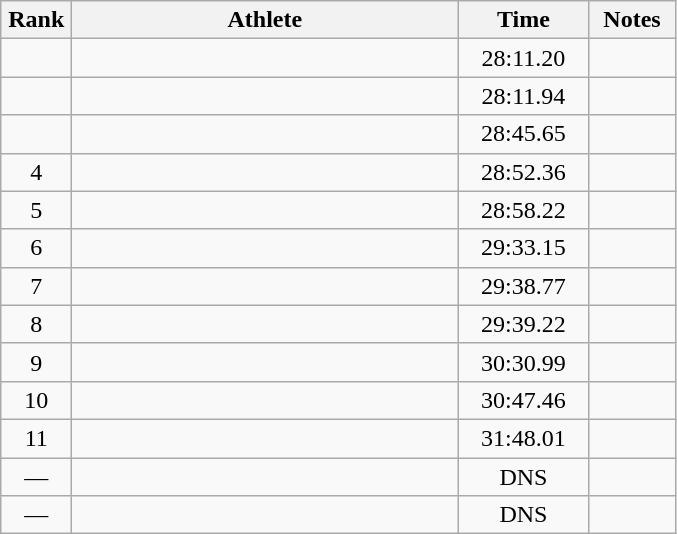<table class="wikitable" style="text-align:center">
<tr>
<th width=40>Rank</th>
<th width=250>Athlete</th>
<th width=80>Time</th>
<th width=50>Notes</th>
</tr>
<tr>
<td></td>
<td align=left></td>
<td>28:11.20</td>
<td></td>
</tr>
<tr>
<td></td>
<td align=left></td>
<td>28:11.94</td>
<td></td>
</tr>
<tr>
<td></td>
<td align=left></td>
<td>28:45.65</td>
<td></td>
</tr>
<tr>
<td>4</td>
<td align=left></td>
<td>28:52.36</td>
<td></td>
</tr>
<tr>
<td>5</td>
<td align=left></td>
<td>28:58.22</td>
<td></td>
</tr>
<tr>
<td>6</td>
<td align=left></td>
<td>29:33.15</td>
<td></td>
</tr>
<tr>
<td>7</td>
<td align=left></td>
<td>29:38.77</td>
<td></td>
</tr>
<tr>
<td>8</td>
<td align=left></td>
<td>29:39.22</td>
<td></td>
</tr>
<tr>
<td>9</td>
<td align=left></td>
<td>30:30.99</td>
<td></td>
</tr>
<tr>
<td>10</td>
<td align=left></td>
<td>30:47.46</td>
<td></td>
</tr>
<tr>
<td>11</td>
<td align=left></td>
<td>31:48.01</td>
<td></td>
</tr>
<tr>
<td>—</td>
<td align=left></td>
<td>DNS</td>
<td></td>
</tr>
<tr>
<td>—</td>
<td align=left></td>
<td>DNS</td>
<td></td>
</tr>
</table>
